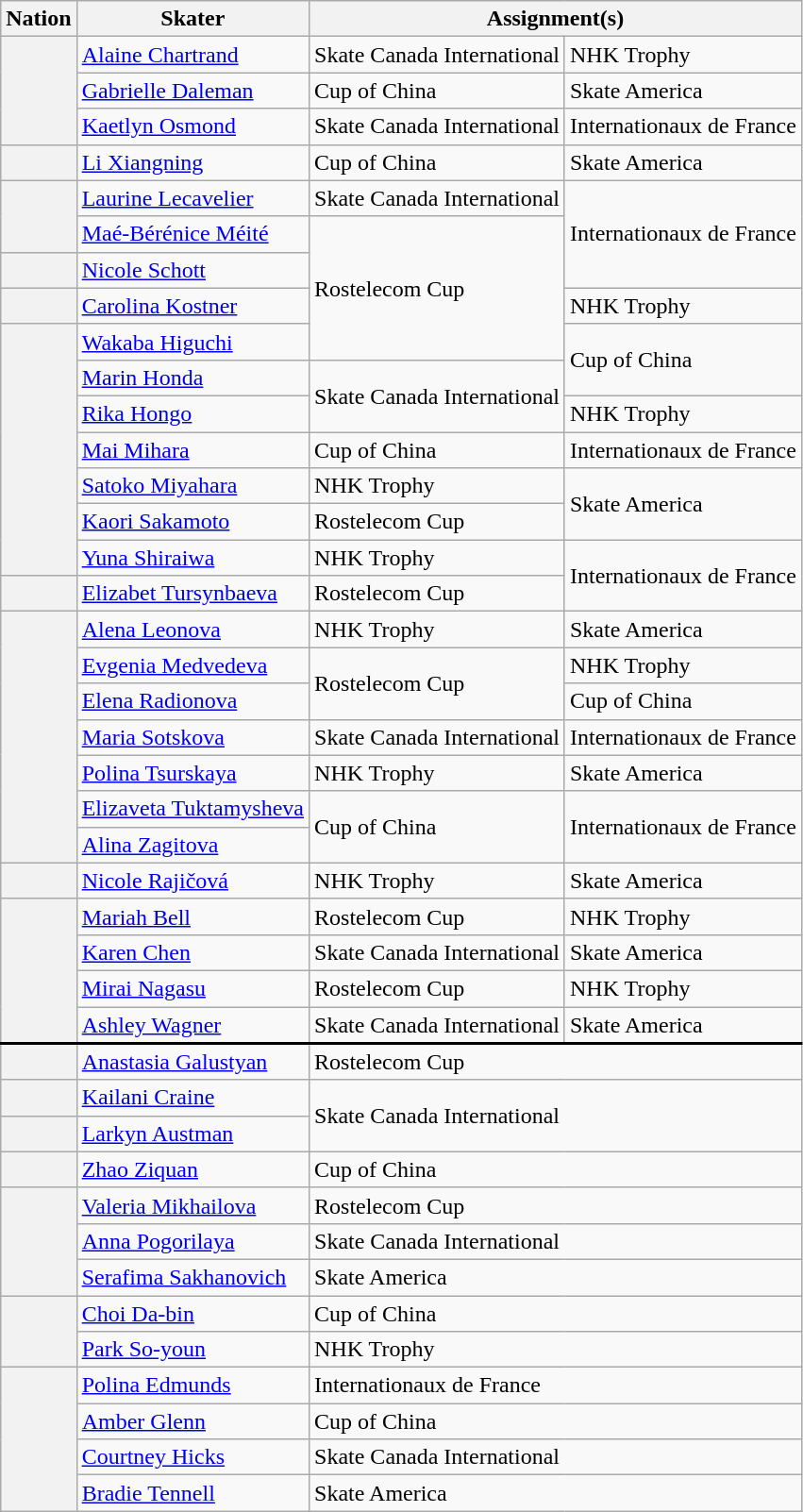<table class="wikitable unsortable" style="text-align:left">
<tr>
<th scope="col">Nation</th>
<th scope="col">Skater</th>
<th scope="col" colspan="2">Assignment(s)</th>
</tr>
<tr>
<th scope="row" style="text-align:left" rowspan="3"></th>
<td><a href='#'>Alaine Chartrand</a></td>
<td>Skate Canada International</td>
<td>NHK Trophy</td>
</tr>
<tr>
<td><a href='#'>Gabrielle Daleman</a></td>
<td>Cup of China</td>
<td>Skate America</td>
</tr>
<tr>
<td><a href='#'>Kaetlyn Osmond</a></td>
<td>Skate Canada International</td>
<td>Internationaux de France</td>
</tr>
<tr>
<th scope="row" style="text-align:left"></th>
<td><a href='#'>Li Xiangning</a></td>
<td>Cup of China</td>
<td>Skate America</td>
</tr>
<tr>
<th scope="row" style="text-align:left" rowspan="2"></th>
<td><a href='#'>Laurine Lecavelier</a></td>
<td>Skate Canada International</td>
<td rowspan="3">Internationaux de France</td>
</tr>
<tr>
<td><a href='#'>Maé-Bérénice Méité</a></td>
<td rowspan="4">Rostelecom Cup</td>
</tr>
<tr>
<th scope="row" style="text-align:left"></th>
<td><a href='#'>Nicole Schott</a></td>
</tr>
<tr>
<th scope="row" style="text-align:left"></th>
<td><a href='#'>Carolina Kostner</a></td>
<td>NHK Trophy</td>
</tr>
<tr>
<th scope="row" style="text-align:left" rowspan="7"></th>
<td><a href='#'>Wakaba Higuchi</a></td>
<td rowspan="2">Cup of China</td>
</tr>
<tr>
<td><a href='#'>Marin Honda</a></td>
<td rowspan="2">Skate Canada International</td>
</tr>
<tr>
<td><a href='#'>Rika Hongo</a></td>
<td>NHK Trophy</td>
</tr>
<tr>
<td><a href='#'>Mai Mihara</a></td>
<td>Cup of China</td>
<td>Internationaux de France</td>
</tr>
<tr>
<td><a href='#'>Satoko Miyahara</a></td>
<td>NHK Trophy</td>
<td rowspan="2">Skate America</td>
</tr>
<tr>
<td><a href='#'>Kaori Sakamoto</a></td>
<td>Rostelecom Cup</td>
</tr>
<tr>
<td><a href='#'>Yuna Shiraiwa</a></td>
<td>NHK Trophy</td>
<td rowspan="2">Internationaux de France</td>
</tr>
<tr>
<th scope="row" style="text-align:left"></th>
<td><a href='#'>Elizabet Tursynbaeva</a></td>
<td>Rostelecom Cup</td>
</tr>
<tr>
<th scope="row" style="text-align:left" rowspan="7"></th>
<td><a href='#'>Alena Leonova</a></td>
<td>NHK Trophy</td>
<td>Skate America</td>
</tr>
<tr>
<td><a href='#'>Evgenia Medvedeva</a></td>
<td rowspan="2">Rostelecom Cup</td>
<td>NHK Trophy</td>
</tr>
<tr>
<td><a href='#'>Elena Radionova</a></td>
<td>Cup of China</td>
</tr>
<tr>
<td><a href='#'>Maria Sotskova</a></td>
<td>Skate Canada International</td>
<td>Internationaux de France</td>
</tr>
<tr>
<td><a href='#'>Polina Tsurskaya</a></td>
<td>NHK Trophy</td>
<td>Skate America</td>
</tr>
<tr>
<td><a href='#'>Elizaveta Tuktamysheva</a></td>
<td rowspan="2">Cup of China</td>
<td rowspan="2">Internationaux de France</td>
</tr>
<tr>
<td><a href='#'>Alina Zagitova</a></td>
</tr>
<tr>
<th scope="row" style="text-align:left"></th>
<td><a href='#'>Nicole Rajičová</a></td>
<td>NHK Trophy</td>
<td>Skate America</td>
</tr>
<tr>
<th scope="row" style="text-align:left" rowspan="4"></th>
<td><a href='#'>Mariah Bell</a></td>
<td>Rostelecom Cup</td>
<td>NHK Trophy</td>
</tr>
<tr>
<td><a href='#'>Karen Chen</a></td>
<td>Skate Canada International</td>
<td>Skate America</td>
</tr>
<tr>
<td><a href='#'>Mirai Nagasu</a></td>
<td>Rostelecom Cup</td>
<td>NHK Trophy</td>
</tr>
<tr>
<td><a href='#'>Ashley Wagner</a></td>
<td>Skate Canada International</td>
<td>Skate America</td>
</tr>
<tr style="border-top:2.5px solid">
<th scope="row" style="text-align:left"></th>
<td><a href='#'>Anastasia Galustyan</a></td>
<td colspan="2">Rostelecom Cup</td>
</tr>
<tr>
<th scope="row" style="text-align:left"></th>
<td><a href='#'>Kailani Craine</a></td>
<td colspan="2" rowspan="2">Skate Canada International</td>
</tr>
<tr>
<th scope="row" style="text-align:left"></th>
<td><a href='#'>Larkyn Austman</a></td>
</tr>
<tr>
<th scope="row" style="text-align:left"></th>
<td><a href='#'>Zhao Ziquan</a></td>
<td colspan="2">Cup of China</td>
</tr>
<tr>
<th scope="row" style="text-align:left" rowspan="3"></th>
<td><a href='#'>Valeria Mikhailova</a></td>
<td colspan="2">Rostelecom Cup</td>
</tr>
<tr>
<td><a href='#'>Anna Pogorilaya</a></td>
<td colspan="2">Skate Canada International</td>
</tr>
<tr>
<td><a href='#'>Serafima Sakhanovich</a></td>
<td colspan="2">Skate America</td>
</tr>
<tr>
<th scope="row" style="text-align:left" rowspan="2"></th>
<td><a href='#'>Choi Da-bin</a></td>
<td colspan="2">Cup of China</td>
</tr>
<tr>
<td><a href='#'>Park So-youn</a></td>
<td colspan="2">NHK Trophy</td>
</tr>
<tr>
<th scope="row" style="text-align:left" rowspan="4"></th>
<td><a href='#'>Polina Edmunds</a></td>
<td colspan="2">Internationaux de France</td>
</tr>
<tr>
<td><a href='#'>Amber Glenn</a></td>
<td colspan="2">Cup of China</td>
</tr>
<tr>
<td><a href='#'>Courtney Hicks</a></td>
<td colspan="2">Skate Canada International</td>
</tr>
<tr>
<td><a href='#'>Bradie Tennell</a></td>
<td colspan="2">Skate America</td>
</tr>
</table>
